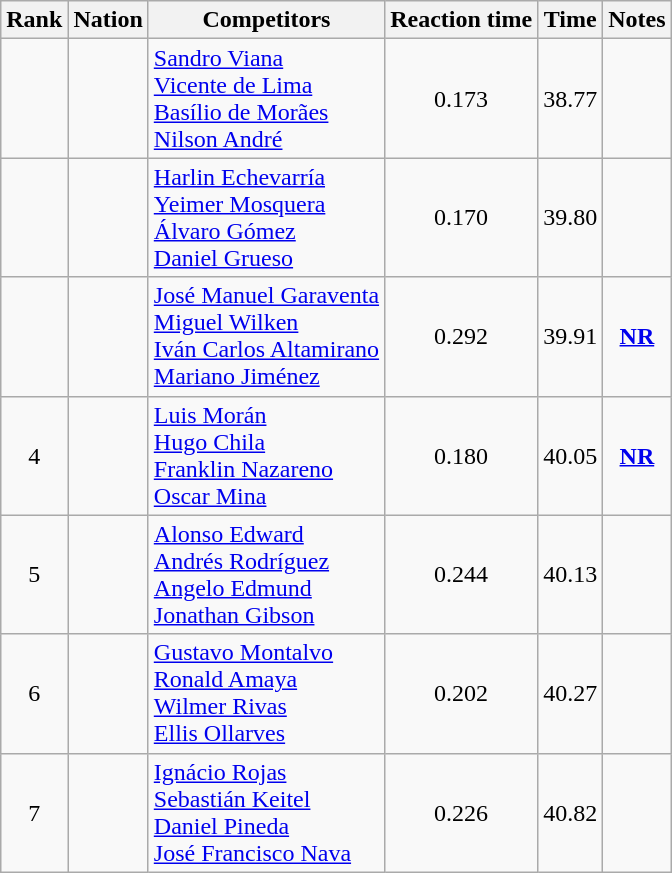<table class="wikitable sortable" style="text-align:center">
<tr>
<th>Rank</th>
<th>Nation</th>
<th>Competitors</th>
<th>Reaction time</th>
<th>Time</th>
<th>Notes</th>
</tr>
<tr>
<td></td>
<td align=left></td>
<td align=left><a href='#'>Sandro Viana</a><br><a href='#'>Vicente de Lima</a><br><a href='#'>Basílio de Morães</a><br><a href='#'>Nilson André</a></td>
<td>0.173</td>
<td>38.77</td>
<td></td>
</tr>
<tr>
<td></td>
<td align=left></td>
<td align=left><a href='#'>Harlin Echevarría</a><br><a href='#'>Yeimer Mosquera</a><br><a href='#'>Álvaro Gómez</a><br><a href='#'>Daniel Grueso</a></td>
<td>0.170</td>
<td>39.80</td>
<td></td>
</tr>
<tr>
<td></td>
<td align=left></td>
<td align=left><a href='#'>José Manuel Garaventa</a><br><a href='#'>Miguel Wilken</a><br><a href='#'>Iván Carlos Altamirano</a><br><a href='#'>Mariano Jiménez</a></td>
<td>0.292</td>
<td>39.91</td>
<td><a href='#'><strong>NR</strong></a></td>
</tr>
<tr>
<td>4</td>
<td align=left></td>
<td align=left><a href='#'>Luis Morán</a><br><a href='#'>Hugo Chila</a><br><a href='#'>Franklin Nazareno</a><br><a href='#'>Oscar Mina</a></td>
<td>0.180</td>
<td>40.05</td>
<td><a href='#'><strong>NR</strong></a></td>
</tr>
<tr>
<td>5</td>
<td align=left></td>
<td align=left><a href='#'>Alonso Edward</a><br><a href='#'>Andrés Rodríguez</a><br><a href='#'>Angelo Edmund</a><br><a href='#'>Jonathan Gibson</a></td>
<td>0.244</td>
<td>40.13</td>
<td></td>
</tr>
<tr>
<td>6</td>
<td align=left></td>
<td align=left><a href='#'>Gustavo Montalvo</a><br><a href='#'>Ronald Amaya</a><br><a href='#'>Wilmer Rivas</a><br><a href='#'>Ellis Ollarves</a></td>
<td>0.202</td>
<td>40.27</td>
<td></td>
</tr>
<tr>
<td>7</td>
<td align=left></td>
<td align=left><a href='#'>Ignácio Rojas</a><br><a href='#'>Sebastián Keitel</a><br><a href='#'>Daniel Pineda</a><br><a href='#'>José Francisco Nava</a></td>
<td>0.226</td>
<td>40.82</td>
<td></td>
</tr>
</table>
